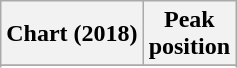<table class="wikitable sortable plainrowheaders">
<tr>
<th scope="col">Chart (2018)</th>
<th scope="col">Peak<br>position</th>
</tr>
<tr>
</tr>
<tr>
</tr>
<tr>
</tr>
</table>
